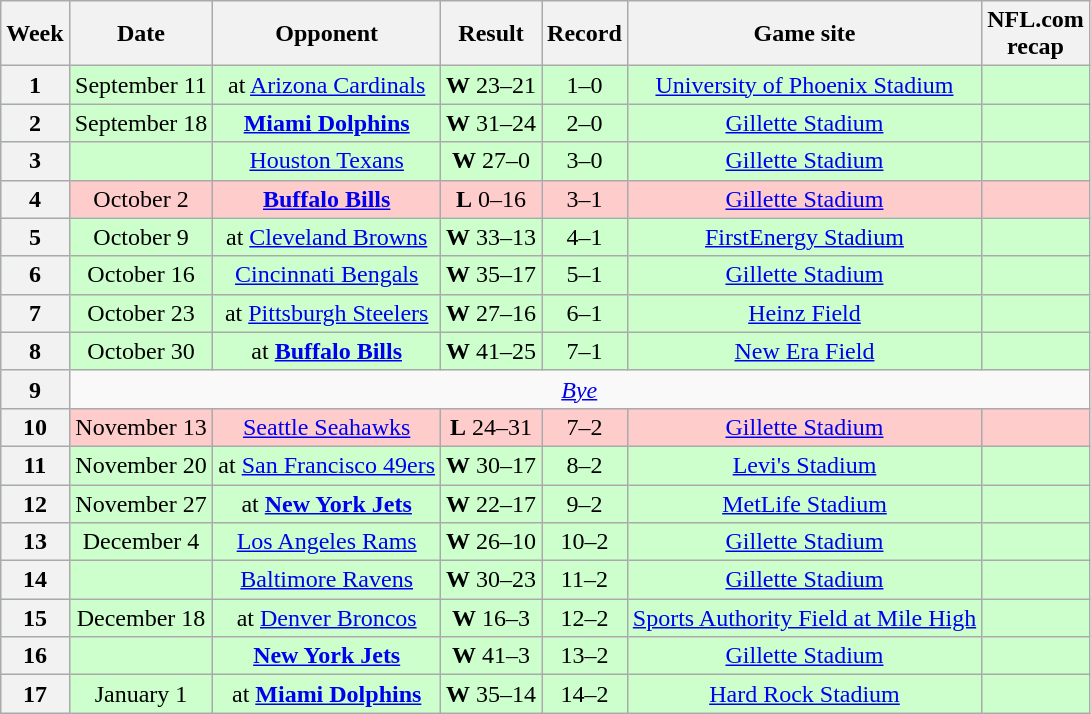<table class="wikitable" style="text-align:center">
<tr>
<th>Week</th>
<th>Date</th>
<th>Opponent</th>
<th>Result</th>
<th>Record</th>
<th>Game site</th>
<th>NFL.com<br>recap</th>
</tr>
<tr style="background:#cfc">
<th>1</th>
<td>September 11</td>
<td>at <a href='#'>Arizona Cardinals</a></td>
<td><strong>W</strong> 23–21</td>
<td>1–0</td>
<td><a href='#'>University of Phoenix Stadium</a></td>
<td></td>
</tr>
<tr style="background:#cfc">
<th>2</th>
<td>September 18</td>
<td><strong><a href='#'>Miami Dolphins</a></strong></td>
<td><strong>W</strong> 31–24</td>
<td>2–0</td>
<td><a href='#'>Gillette Stadium</a></td>
<td></td>
</tr>
<tr style="background:#cfc">
<th>3</th>
<td></td>
<td><a href='#'>Houston Texans</a></td>
<td><strong>W</strong> 27–0</td>
<td>3–0</td>
<td><a href='#'>Gillette Stadium</a></td>
<td></td>
</tr>
<tr style="background:#fcc">
<th>4</th>
<td>October 2</td>
<td><strong><a href='#'>Buffalo Bills</a></strong></td>
<td><strong>L</strong> 0–16</td>
<td>3–1</td>
<td><a href='#'>Gillette Stadium</a></td>
<td></td>
</tr>
<tr style="background:#cfc">
<th>5</th>
<td>October 9</td>
<td>at <a href='#'>Cleveland Browns</a></td>
<td><strong>W</strong> 33–13</td>
<td>4–1</td>
<td><a href='#'>FirstEnergy Stadium</a></td>
<td></td>
</tr>
<tr style="background:#cfc">
<th>6</th>
<td>October 16</td>
<td><a href='#'>Cincinnati Bengals</a></td>
<td><strong>W</strong> 35–17</td>
<td>5–1</td>
<td><a href='#'>Gillette Stadium</a></td>
<td></td>
</tr>
<tr style="background:#cfc">
<th>7</th>
<td>October 23</td>
<td>at <a href='#'>Pittsburgh Steelers</a></td>
<td><strong>W</strong> 27–16</td>
<td>6–1</td>
<td><a href='#'>Heinz Field</a></td>
<td></td>
</tr>
<tr style="background:#cfc">
<th>8</th>
<td>October 30</td>
<td>at <strong><a href='#'>Buffalo Bills</a></strong></td>
<td><strong>W</strong> 41–25</td>
<td>7–1</td>
<td><a href='#'>New Era Field</a></td>
<td></td>
</tr>
<tr style="background:">
<th>9</th>
<td colspan=6><em><a href='#'>Bye</a></em></td>
</tr>
<tr style="background:#fcc">
<th>10</th>
<td>November 13</td>
<td><a href='#'>Seattle Seahawks</a></td>
<td><strong>L</strong> 24–31</td>
<td>7–2</td>
<td><a href='#'>Gillette Stadium</a></td>
<td></td>
</tr>
<tr style="background:#cfc">
<th>11</th>
<td>November 20</td>
<td>at <a href='#'>San Francisco 49ers</a></td>
<td><strong>W</strong> 30–17</td>
<td>8–2</td>
<td><a href='#'>Levi's Stadium</a></td>
<td></td>
</tr>
<tr style="background:#cfc">
<th>12</th>
<td>November 27</td>
<td>at <strong><a href='#'>New York Jets</a></strong></td>
<td><strong>W</strong> 22–17</td>
<td>9–2</td>
<td><a href='#'>MetLife Stadium</a></td>
<td></td>
</tr>
<tr style="background:#cfc">
<th>13</th>
<td>December 4</td>
<td><a href='#'>Los Angeles Rams</a></td>
<td><strong>W</strong> 26–10</td>
<td>10–2</td>
<td><a href='#'>Gillette Stadium</a></td>
<td></td>
</tr>
<tr style="background:#cfc">
<th>14</th>
<td></td>
<td><a href='#'>Baltimore Ravens</a></td>
<td><strong>W</strong> 30–23</td>
<td>11–2</td>
<td><a href='#'>Gillette Stadium</a></td>
<td></td>
</tr>
<tr style="background:#cfc">
<th>15</th>
<td>December 18</td>
<td>at <a href='#'>Denver Broncos</a></td>
<td><strong>W</strong> 16–3</td>
<td>12–2</td>
<td><a href='#'>Sports Authority Field at Mile High</a></td>
<td></td>
</tr>
<tr style="background:#cfc">
<th>16</th>
<td></td>
<td><strong><a href='#'>New York Jets</a></strong></td>
<td><strong>W</strong> 41–3</td>
<td>13–2</td>
<td><a href='#'>Gillette Stadium</a></td>
<td></td>
</tr>
<tr style="background:#cfc">
<th>17</th>
<td>January 1</td>
<td>at <strong><a href='#'>Miami Dolphins</a></strong></td>
<td><strong>W</strong> 35–14</td>
<td>14–2</td>
<td><a href='#'>Hard Rock Stadium</a></td>
<td></td>
</tr>
</table>
